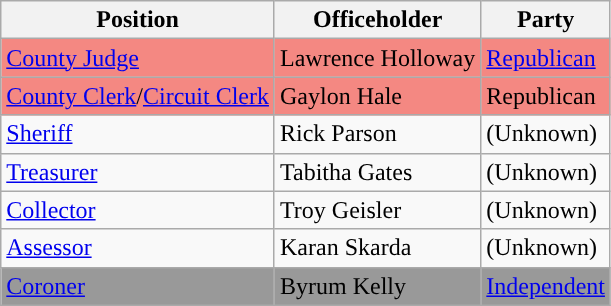<table class="wikitable mw-collapsible">
<tr>
<th>Position</th>
<th>Officeholder</th>
<th>Party</th>
</tr>
<tr style="background-color: #F48882;">
<td><a href='#'>County Judge</a></td>
<td>Lawrence Holloway</td>
<td><a href='#'>Republican</a></td>
</tr>
<tr style="background-color: #F48882;">
<td><a href='#'>County Clerk</a>/<a href='#'>Circuit Clerk</a></td>
<td>Gaylon Hale</td>
<td>Republican</td>
</tr>
<tr>
<td><a href='#'>Sheriff</a></td>
<td>Rick Parson</td>
<td>(Unknown)</td>
</tr>
<tr>
<td><a href='#'>Treasurer</a></td>
<td>Tabitha Gates</td>
<td>(Unknown)</td>
</tr>
<tr>
<td><a href='#'>Collector</a></td>
<td>Troy Geisler</td>
<td>(Unknown)</td>
</tr>
<tr>
<td><a href='#'>Assessor</a></td>
<td>Karan Skarda</td>
<td>(Unknown)</td>
</tr>
<tr style="background-color: #999999;">
<td><a href='#'>Coroner</a></td>
<td>Byrum Kelly</td>
<td><a href='#'>Independent</a></td>
</tr>
</table>
